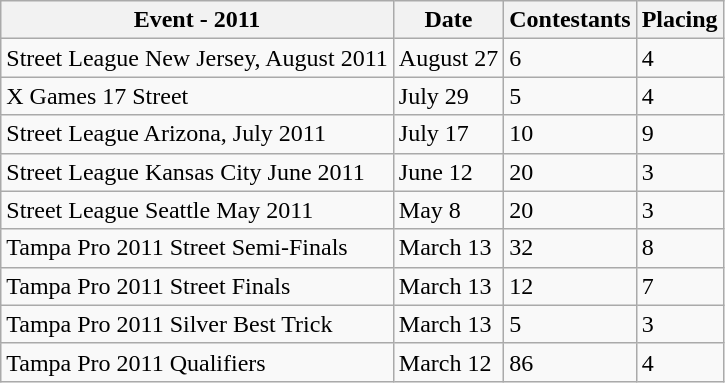<table class="wikitable">
<tr>
<th>Event - 2011</th>
<th>Date</th>
<th>Contestants</th>
<th>Placing</th>
</tr>
<tr>
<td>Street League New Jersey, August 2011</td>
<td>August 27</td>
<td>6</td>
<td>4</td>
</tr>
<tr>
<td>X Games 17 Street</td>
<td>July 29</td>
<td>5</td>
<td>4</td>
</tr>
<tr>
<td>Street League Arizona, July 2011</td>
<td>July 17</td>
<td>10</td>
<td>9</td>
</tr>
<tr>
<td>Street League Kansas City June 2011</td>
<td>June 12</td>
<td>20</td>
<td>3</td>
</tr>
<tr>
<td>Street League Seattle May 2011</td>
<td>May 8</td>
<td>20</td>
<td>3</td>
</tr>
<tr>
<td>Tampa Pro 2011 Street Semi-Finals</td>
<td>March 13</td>
<td>32</td>
<td>8</td>
</tr>
<tr>
<td>Tampa Pro 2011 Street Finals</td>
<td>March 13</td>
<td>12</td>
<td>7</td>
</tr>
<tr>
<td>Tampa Pro 2011 Silver Best Trick</td>
<td>March 13</td>
<td>5</td>
<td>3</td>
</tr>
<tr>
<td>Tampa Pro 2011 Qualifiers</td>
<td>March 12</td>
<td>86</td>
<td>4</td>
</tr>
</table>
